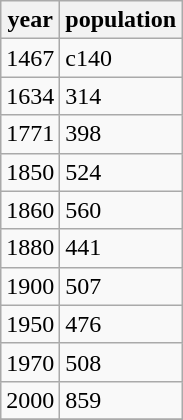<table class="wikitable">
<tr>
<th>year</th>
<th>population</th>
</tr>
<tr>
<td>1467</td>
<td>c140</td>
</tr>
<tr>
<td>1634</td>
<td>314</td>
</tr>
<tr>
<td>1771</td>
<td>398</td>
</tr>
<tr>
<td>1850</td>
<td>524</td>
</tr>
<tr>
<td>1860</td>
<td>560</td>
</tr>
<tr>
<td>1880</td>
<td>441</td>
</tr>
<tr>
<td>1900</td>
<td>507</td>
</tr>
<tr>
<td>1950</td>
<td>476</td>
</tr>
<tr>
<td>1970</td>
<td>508</td>
</tr>
<tr>
<td>2000</td>
<td>859</td>
</tr>
<tr>
</tr>
</table>
